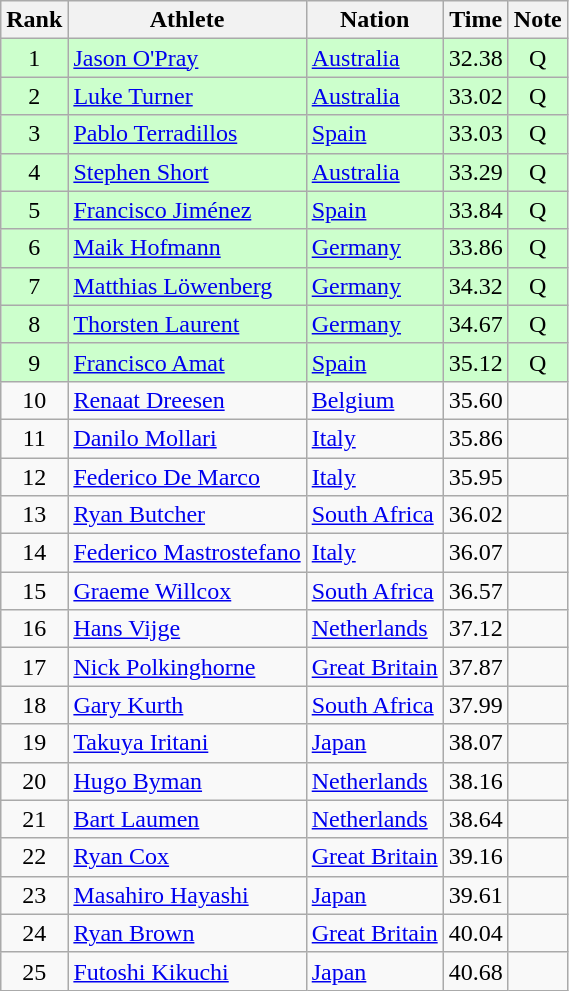<table class="wikitable sortable" style="text-align:center">
<tr>
<th>Rank</th>
<th>Athlete</th>
<th>Nation</th>
<th>Time</th>
<th>Note</th>
</tr>
<tr bgcolor=ccffcc>
<td>1</td>
<td align=left><a href='#'>Jason O'Pray</a></td>
<td align=left> <a href='#'>Australia</a></td>
<td>32.38</td>
<td>Q</td>
</tr>
<tr bgcolor=ccffcc>
<td>2</td>
<td align=left><a href='#'>Luke Turner</a></td>
<td align=left> <a href='#'>Australia</a></td>
<td>33.02</td>
<td>Q</td>
</tr>
<tr bgcolor=ccffcc>
<td>3</td>
<td align=left><a href='#'>Pablo Terradillos</a></td>
<td align=left> <a href='#'>Spain</a></td>
<td>33.03</td>
<td>Q</td>
</tr>
<tr bgcolor=ccffcc>
<td>4</td>
<td align=left><a href='#'>Stephen Short</a></td>
<td align=left> <a href='#'>Australia</a></td>
<td>33.29</td>
<td>Q</td>
</tr>
<tr bgcolor=ccffcc>
<td>5</td>
<td align=left><a href='#'>Francisco Jiménez</a></td>
<td align=left> <a href='#'>Spain</a></td>
<td>33.84</td>
<td>Q</td>
</tr>
<tr bgcolor=ccffcc>
<td>6</td>
<td align=left><a href='#'>Maik Hofmann</a></td>
<td align=left> <a href='#'>Germany</a></td>
<td>33.86</td>
<td>Q</td>
</tr>
<tr bgcolor=ccffcc>
<td>7</td>
<td align=left><a href='#'>Matthias Löwenberg</a></td>
<td align=left> <a href='#'>Germany</a></td>
<td>34.32</td>
<td>Q</td>
</tr>
<tr bgcolor=ccffcc>
<td>8</td>
<td align=left><a href='#'>Thorsten Laurent</a></td>
<td align=left> <a href='#'>Germany</a></td>
<td>34.67</td>
<td>Q</td>
</tr>
<tr bgcolor=ccffcc>
<td>9</td>
<td align=left><a href='#'>Francisco Amat</a></td>
<td align=left> <a href='#'>Spain</a></td>
<td>35.12</td>
<td>Q</td>
</tr>
<tr>
<td>10</td>
<td align=left><a href='#'>Renaat Dreesen</a></td>
<td align=left> <a href='#'>Belgium</a></td>
<td>35.60</td>
<td></td>
</tr>
<tr>
<td>11</td>
<td align=left><a href='#'>Danilo Mollari</a></td>
<td align=left> <a href='#'>Italy</a></td>
<td>35.86</td>
<td></td>
</tr>
<tr>
<td>12</td>
<td align=left><a href='#'>Federico De Marco</a></td>
<td align=left> <a href='#'>Italy</a></td>
<td>35.95</td>
<td></td>
</tr>
<tr>
<td>13</td>
<td align=left><a href='#'>Ryan Butcher</a></td>
<td align=left> <a href='#'>South Africa</a></td>
<td>36.02</td>
<td></td>
</tr>
<tr>
<td>14</td>
<td align=left><a href='#'>Federico Mastrostefano</a></td>
<td align=left> <a href='#'>Italy</a></td>
<td>36.07</td>
<td></td>
</tr>
<tr>
<td>15</td>
<td align=left><a href='#'>Graeme Willcox</a></td>
<td align=left> <a href='#'>South Africa</a></td>
<td>36.57</td>
<td></td>
</tr>
<tr>
<td>16</td>
<td align=left><a href='#'>Hans Vijge</a></td>
<td align=left> <a href='#'>Netherlands</a></td>
<td>37.12</td>
<td></td>
</tr>
<tr>
<td>17</td>
<td align=left><a href='#'>Nick Polkinghorne</a></td>
<td align=left> <a href='#'>Great Britain</a></td>
<td>37.87</td>
<td></td>
</tr>
<tr>
<td>18</td>
<td align=left><a href='#'>Gary Kurth</a></td>
<td align=left> <a href='#'>South Africa</a></td>
<td>37.99</td>
<td></td>
</tr>
<tr>
<td>19</td>
<td align=left><a href='#'>Takuya Iritani</a></td>
<td align=left> <a href='#'>Japan</a></td>
<td>38.07</td>
<td></td>
</tr>
<tr>
<td>20</td>
<td align=left><a href='#'>Hugo Byman</a></td>
<td align=left> <a href='#'>Netherlands</a></td>
<td>38.16</td>
<td></td>
</tr>
<tr>
<td>21</td>
<td align=left><a href='#'>Bart Laumen</a></td>
<td align=left> <a href='#'>Netherlands</a></td>
<td>38.64</td>
<td></td>
</tr>
<tr>
<td>22</td>
<td align=left><a href='#'>Ryan Cox</a></td>
<td align=left> <a href='#'>Great Britain</a></td>
<td>39.16</td>
<td></td>
</tr>
<tr>
<td>23</td>
<td align=left><a href='#'>Masahiro Hayashi</a></td>
<td align=left> <a href='#'>Japan</a></td>
<td>39.61</td>
<td></td>
</tr>
<tr>
<td>24</td>
<td align=left><a href='#'>Ryan Brown</a></td>
<td align=left> <a href='#'>Great Britain</a></td>
<td>40.04</td>
<td></td>
</tr>
<tr>
<td>25</td>
<td align=left><a href='#'>Futoshi Kikuchi</a></td>
<td align=left> <a href='#'>Japan</a></td>
<td>40.68</td>
<td></td>
</tr>
</table>
